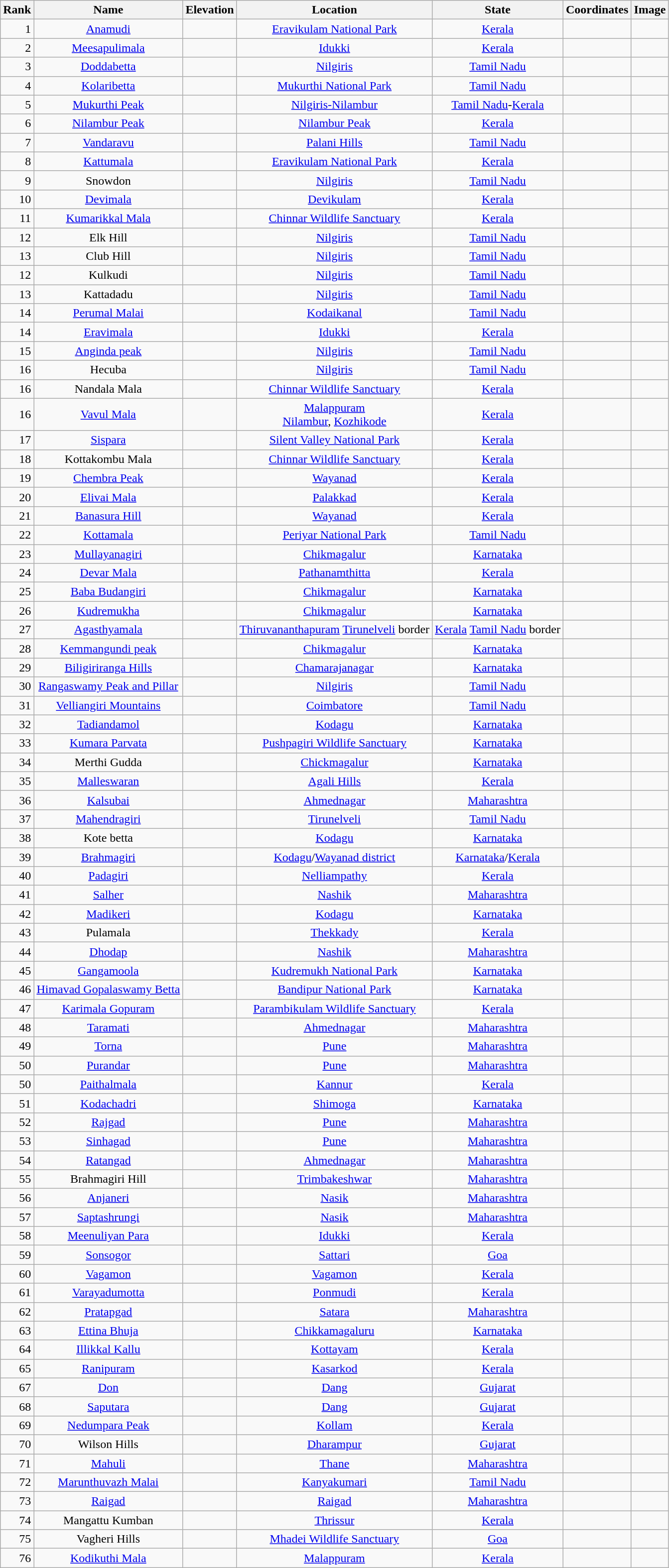<table class="wikitable sortable" style="text-align:center;"style="font-size: 100%">
<tr>
<th>Rank</th>
<th>Name</th>
<th>Elevation</th>
<th>Location</th>
<th>State</th>
<th>Coordinates</th>
<th>Image</th>
</tr>
<tr>
<td align="right">1</td>
<td><a href='#'>Anamudi</a></td>
<td align="right"></td>
<td><a href='#'>Eravikulam National Park</a></td>
<td><a href='#'>Kerala</a></td>
<td></td>
<td></td>
</tr>
<tr>
<td align="right">2</td>
<td><a href='#'>Meesapulimala</a></td>
<td align="right"></td>
<td><a href='#'>Idukki</a></td>
<td><a href='#'>Kerala</a></td>
<td></td>
<td></td>
</tr>
<tr>
<td align="right">3</td>
<td><a href='#'>Doddabetta</a></td>
<td align="right"></td>
<td><a href='#'>Nilgiris</a></td>
<td><a href='#'>Tamil Nadu</a></td>
<td></td>
<td></td>
</tr>
<tr>
<td align="right">4</td>
<td><a href='#'>Kolaribetta</a></td>
<td align="right"></td>
<td><a href='#'>Mukurthi National Park</a></td>
<td><a href='#'>Tamil Nadu</a></td>
<td></td>
<td></td>
</tr>
<tr>
<td align="right">5</td>
<td><a href='#'>Mukurthi Peak</a></td>
<td align="right"></td>
<td><a href='#'>Nilgiris-Nilambur</a></td>
<td><a href='#'>Tamil Nadu</a>-<a href='#'>Kerala</a></td>
<td></td>
<td></td>
</tr>
<tr>
<td align="right">6</td>
<td><a href='#'>Nilambur Peak</a></td>
<td align="right"></td>
<td><a href='#'>Nilambur Peak</a></td>
<td><a href='#'>Kerala</a></td>
<td></td>
<td></td>
</tr>
<tr>
<td align="right">7</td>
<td><a href='#'>Vandaravu</a></td>
<td align="right"></td>
<td><a href='#'>Palani Hills</a></td>
<td><a href='#'>Tamil Nadu</a></td>
<td></td>
<td></td>
</tr>
<tr>
<td align="right">8</td>
<td><a href='#'>Kattumala</a></td>
<td align="right"></td>
<td><a href='#'>Eravikulam National Park</a></td>
<td><a href='#'>Kerala</a></td>
<td></td>
<td></td>
</tr>
<tr>
<td align="right">9</td>
<td>Snowdon</td>
<td align="right"></td>
<td><a href='#'>Nilgiris</a></td>
<td><a href='#'>Tamil Nadu</a></td>
<td></td>
<td></td>
</tr>
<tr>
<td align="right">10</td>
<td><a href='#'>Devimala</a></td>
<td align="right"></td>
<td><a href='#'>Devikulam</a></td>
<td><a href='#'>Kerala</a></td>
<td></td>
<td></td>
</tr>
<tr>
<td align="right">11</td>
<td><a href='#'>Kumarikkal Mala</a></td>
<td align="right"></td>
<td><a href='#'>Chinnar Wildlife Sanctuary</a></td>
<td><a href='#'>Kerala</a></td>
<td></td>
<td></td>
</tr>
<tr>
<td align="right">12</td>
<td>Elk Hill</td>
<td align="right"></td>
<td><a href='#'>Nilgiris</a></td>
<td><a href='#'>Tamil Nadu</a></td>
<td></td>
<td></td>
</tr>
<tr>
<td align="right">13</td>
<td>Club Hill</td>
<td align="right"></td>
<td><a href='#'>Nilgiris</a></td>
<td><a href='#'>Tamil Nadu</a></td>
<td></td>
<td></td>
</tr>
<tr>
<td align="right">12</td>
<td>Kulkudi</td>
<td align="right"></td>
<td><a href='#'>Nilgiris</a></td>
<td><a href='#'>Tamil Nadu</a></td>
<td></td>
<td></td>
</tr>
<tr>
<td align="right">13</td>
<td>Kattadadu</td>
<td align="right"></td>
<td><a href='#'>Nilgiris</a></td>
<td><a href='#'>Tamil Nadu</a></td>
<td></td>
<td></td>
</tr>
<tr>
<td align="right">14</td>
<td><a href='#'>Perumal Malai</a></td>
<td align="right"></td>
<td><a href='#'>Kodaikanal</a></td>
<td><a href='#'>Tamil Nadu</a></td>
<td></td>
<td></td>
</tr>
<tr>
<td align="right">14</td>
<td><a href='#'>Eravimala</a></td>
<td align="right"></td>
<td><a href='#'>Idukki</a></td>
<td><a href='#'>Kerala</a></td>
<td></td>
<td></td>
</tr>
<tr>
<td align="right">15</td>
<td><a href='#'>Anginda peak</a></td>
<td align="right"></td>
<td><a href='#'>Nilgiris</a></td>
<td><a href='#'>Tamil Nadu</a></td>
<td></td>
<td></td>
</tr>
<tr>
<td align="right">16</td>
<td>Hecuba</td>
<td align="right"></td>
<td><a href='#'>Nilgiris</a></td>
<td><a href='#'>Tamil Nadu</a></td>
<td></td>
<td></td>
</tr>
<tr>
<td align="right">16</td>
<td>Nandala Mala</td>
<td align="right"></td>
<td><a href='#'>Chinnar Wildlife Sanctuary</a></td>
<td><a href='#'>Kerala</a></td>
<td></td>
<td></td>
</tr>
<tr>
<td align="right">16</td>
<td><a href='#'>Vavul Mala</a></td>
<td align="right"></td>
<td><a href='#'>Malappuram</a><br><a href='#'>Nilambur</a>, <a href='#'>Kozhikode</a></td>
<td><a href='#'>Kerala</a></td>
<td></td>
<td></td>
</tr>
<tr>
<td align="right">17</td>
<td><a href='#'>Sispara</a></td>
<td align="right"></td>
<td><a href='#'>Silent Valley National Park</a></td>
<td><a href='#'>Kerala</a></td>
<td></td>
<td></td>
</tr>
<tr>
<td align="right">18</td>
<td>Kottakombu Mala</td>
<td align="right"></td>
<td><a href='#'>Chinnar Wildlife Sanctuary</a></td>
<td><a href='#'>Kerala</a></td>
<td></td>
<td></td>
</tr>
<tr>
<td align="right">19</td>
<td><a href='#'>Chembra Peak</a></td>
<td align="right"></td>
<td><a href='#'>Wayanad</a></td>
<td><a href='#'>Kerala</a></td>
<td></td>
<td></td>
</tr>
<tr>
<td align="right">20</td>
<td><a href='#'>Elivai Mala</a></td>
<td align="right"></td>
<td><a href='#'>Palakkad</a></td>
<td><a href='#'>Kerala</a></td>
<td></td>
<td></td>
</tr>
<tr>
<td align="right">21</td>
<td><a href='#'>Banasura Hill</a></td>
<td align="right"></td>
<td><a href='#'>Wayanad</a></td>
<td><a href='#'>Kerala</a></td>
<td></td>
<td></td>
</tr>
<tr>
<td align="right">22</td>
<td><a href='#'>Kottamala</a></td>
<td align="right"></td>
<td><a href='#'>Periyar National Park</a></td>
<td><a href='#'>Tamil Nadu</a></td>
<td></td>
<td></td>
</tr>
<tr>
<td align="right">23</td>
<td><a href='#'>Mullayanagiri</a></td>
<td align="right"></td>
<td><a href='#'>Chikmagalur</a></td>
<td><a href='#'>Karnataka</a></td>
<td></td>
<td></td>
</tr>
<tr>
<td align="right">24</td>
<td><a href='#'>Devar Mala</a></td>
<td align="right"></td>
<td><a href='#'>Pathanamthitta</a></td>
<td><a href='#'>Kerala</a></td>
<td></td>
<td></td>
</tr>
<tr>
<td align="right">25</td>
<td><a href='#'>Baba Budangiri</a></td>
<td align="right"></td>
<td><a href='#'>Chikmagalur</a></td>
<td><a href='#'>Karnataka</a></td>
<td></td>
<td></td>
</tr>
<tr>
<td align="right">26</td>
<td><a href='#'>Kudremukha</a></td>
<td align="right"></td>
<td><a href='#'>Chikmagalur</a></td>
<td><a href='#'>Karnataka</a></td>
<td></td>
<td></td>
</tr>
<tr>
<td align="right">27</td>
<td><a href='#'>Agasthyamala</a></td>
<td align="right"></td>
<td><a href='#'>Thiruvananthapuram</a> <a href='#'>Tirunelveli</a> border</td>
<td><a href='#'>Kerala</a> <a href='#'>Tamil Nadu</a> border</td>
<td></td>
<td></td>
</tr>
<tr>
<td align="right">28</td>
<td><a href='#'>Kemmangundi peak</a></td>
<td align="right"></td>
<td><a href='#'>Chikmagalur</a></td>
<td><a href='#'>Karnataka</a></td>
<td></td>
<td></td>
</tr>
<tr>
<td align="right">29</td>
<td><a href='#'>Biligiriranga Hills</a></td>
<td align="right"></td>
<td><a href='#'>Chamarajanagar</a></td>
<td><a href='#'>Karnataka</a></td>
<td></td>
<td></td>
</tr>
<tr>
<td align="right">30</td>
<td><a href='#'>Rangaswamy Peak and Pillar</a></td>
<td align="right"></td>
<td><a href='#'>Nilgiris</a></td>
<td><a href='#'>Tamil Nadu</a></td>
<td></td>
<td></td>
</tr>
<tr>
<td align="right">31</td>
<td><a href='#'>Velliangiri Mountains</a></td>
<td align="right"></td>
<td><a href='#'>Coimbatore</a></td>
<td><a href='#'>Tamil Nadu</a></td>
<td></td>
<td></td>
</tr>
<tr>
<td align="right">32</td>
<td><a href='#'>Tadiandamol</a></td>
<td align="right"></td>
<td><a href='#'>Kodagu</a></td>
<td><a href='#'>Karnataka</a></td>
<td></td>
<td></td>
</tr>
<tr>
<td align="right">33</td>
<td><a href='#'>Kumara Parvata</a></td>
<td align="right"></td>
<td><a href='#'>Pushpagiri Wildlife Sanctuary</a></td>
<td><a href='#'>Karnataka</a></td>
<td></td>
<td></td>
</tr>
<tr>
<td align="right">34</td>
<td>Merthi Gudda</td>
<td align="right"></td>
<td><a href='#'>Chickmagalur</a></td>
<td><a href='#'>Karnataka</a></td>
<td></td>
<td></td>
</tr>
<tr>
<td align="right">35</td>
<td><a href='#'>Malleswaran</a></td>
<td align="right"></td>
<td><a href='#'>Agali Hills</a></td>
<td><a href='#'>Kerala</a></td>
<td></td>
<td></td>
</tr>
<tr>
<td align="right">36</td>
<td><a href='#'>Kalsubai</a></td>
<td align="right"></td>
<td><a href='#'>Ahmednagar</a></td>
<td><a href='#'>Maharashtra</a></td>
<td></td>
<td></td>
</tr>
<tr>
<td align="right">37</td>
<td><a href='#'>Mahendragiri</a></td>
<td align="right"></td>
<td><a href='#'>Tirunelveli</a></td>
<td><a href='#'>Tamil Nadu</a></td>
<td></td>
<td></td>
</tr>
<tr>
<td align="right">38</td>
<td>Kote betta</td>
<td align="right"></td>
<td><a href='#'>Kodagu</a></td>
<td><a href='#'>Karnataka</a></td>
<td></td>
<td></td>
</tr>
<tr>
<td align="right">39</td>
<td><a href='#'>Brahmagiri</a></td>
<td align="right"></td>
<td><a href='#'>Kodagu</a>/<a href='#'>Wayanad district</a></td>
<td><a href='#'>Karnataka</a>/<a href='#'>Kerala</a></td>
<td></td>
<td></td>
</tr>
<tr>
<td align="right">40</td>
<td><a href='#'>Padagiri</a></td>
<td align="right"></td>
<td><a href='#'>Nelliampathy</a></td>
<td><a href='#'>Kerala</a></td>
<td></td>
<td></td>
</tr>
<tr>
<td align="right">41</td>
<td><a href='#'>Salher</a></td>
<td align="right"></td>
<td><a href='#'>Nashik</a></td>
<td><a href='#'>Maharashtra</a></td>
<td></td>
<td></td>
</tr>
<tr>
<td align="right">42</td>
<td><a href='#'>Madikeri</a></td>
<td align="right"></td>
<td><a href='#'>Kodagu</a></td>
<td><a href='#'>Karnataka</a></td>
<td></td>
<td></td>
</tr>
<tr>
<td align="right">43</td>
<td>Pulamala</td>
<td align="right"></td>
<td><a href='#'>Thekkady</a></td>
<td><a href='#'>Kerala</a></td>
<td></td>
<td></td>
</tr>
<tr>
<td align="right">44</td>
<td><a href='#'>Dhodap</a></td>
<td align="right"></td>
<td><a href='#'>Nashik</a></td>
<td><a href='#'>Maharashtra</a></td>
<td></td>
<td></td>
</tr>
<tr>
<td align="right">45</td>
<td><a href='#'>Gangamoola</a></td>
<td align="right"></td>
<td><a href='#'>Kudremukh National Park</a></td>
<td><a href='#'>Karnataka</a></td>
<td></td>
<td></td>
</tr>
<tr>
<td align="right">46</td>
<td><a href='#'>Himavad Gopalaswamy Betta</a></td>
<td align="right"></td>
<td><a href='#'>Bandipur National Park</a></td>
<td><a href='#'>Karnataka</a></td>
<td></td>
<td></td>
</tr>
<tr>
<td align="right">47</td>
<td><a href='#'>Karimala Gopuram</a></td>
<td align="right"></td>
<td><a href='#'>Parambikulam Wildlife Sanctuary</a></td>
<td><a href='#'>Kerala</a></td>
<td></td>
<td></td>
</tr>
<tr>
<td align="right">48</td>
<td><a href='#'>Taramati</a></td>
<td align="right"></td>
<td><a href='#'>Ahmednagar</a></td>
<td><a href='#'>Maharashtra</a></td>
<td></td>
<td></td>
</tr>
<tr>
<td align="right">49</td>
<td><a href='#'>Torna</a></td>
<td align="right"></td>
<td><a href='#'>Pune</a></td>
<td><a href='#'>Maharashtra</a></td>
<td></td>
<td></td>
</tr>
<tr>
<td align="right">50</td>
<td><a href='#'>Purandar</a></td>
<td align="right"></td>
<td><a href='#'>Pune</a></td>
<td><a href='#'>Maharashtra</a></td>
<td></td>
<td></td>
</tr>
<tr>
<td align="right">50</td>
<td><a href='#'>Paithalmala</a></td>
<td align="right"></td>
<td><a href='#'>Kannur</a></td>
<td><a href='#'>Kerala</a></td>
<td></td>
<td></td>
</tr>
<tr>
<td align="right">51</td>
<td><a href='#'>Kodachadri</a></td>
<td align="right"></td>
<td><a href='#'>Shimoga</a></td>
<td><a href='#'>Karnataka</a></td>
<td></td>
<td></td>
</tr>
<tr>
<td align="right">52</td>
<td><a href='#'>Rajgad</a></td>
<td align="right"></td>
<td><a href='#'>Pune</a></td>
<td><a href='#'>Maharashtra</a></td>
<td></td>
<td></td>
</tr>
<tr>
<td align="right">53</td>
<td><a href='#'>Sinhagad</a></td>
<td align="right"></td>
<td><a href='#'>Pune</a></td>
<td><a href='#'>Maharashtra</a></td>
<td></td>
<td></td>
</tr>
<tr>
<td align="right">54</td>
<td><a href='#'>Ratangad</a></td>
<td align="right"></td>
<td><a href='#'>Ahmednagar</a></td>
<td><a href='#'>Maharashtra</a></td>
<td></td>
<td></td>
</tr>
<tr>
<td align="right">55</td>
<td>Brahmagiri Hill</td>
<td align="right"></td>
<td><a href='#'>Trimbakeshwar</a></td>
<td><a href='#'>Maharashtra</a></td>
<td></td>
<td></td>
</tr>
<tr>
<td align="right">56</td>
<td><a href='#'>Anjaneri</a></td>
<td align="right"></td>
<td><a href='#'>Nasik</a></td>
<td><a href='#'>Maharashtra</a></td>
<td></td>
<td></td>
</tr>
<tr>
<td align="right">57</td>
<td><a href='#'>Saptashrungi</a></td>
<td align="right"></td>
<td><a href='#'>Nasik</a></td>
<td><a href='#'>Maharashtra</a></td>
<td></td>
<td></td>
</tr>
<tr>
<td align="right">58</td>
<td><a href='#'>Meenuliyan Para</a></td>
<td align="right"></td>
<td><a href='#'>Idukki</a></td>
<td><a href='#'>Kerala</a></td>
<td></td>
<td></td>
</tr>
<tr>
<td align="right">59</td>
<td><a href='#'>Sonsogor</a></td>
<td align="right"></td>
<td><a href='#'>Sattari</a></td>
<td><a href='#'>Goa</a></td>
<td></td>
<td></td>
</tr>
<tr>
<td align="right">60</td>
<td><a href='#'>Vagamon</a></td>
<td align="right"></td>
<td><a href='#'>Vagamon</a></td>
<td><a href='#'>Kerala</a></td>
<td></td>
<td></td>
</tr>
<tr>
<td align="right">61</td>
<td><a href='#'>Varayadumotta</a></td>
<td align="right"></td>
<td><a href='#'>Ponmudi</a></td>
<td><a href='#'>Kerala</a></td>
<td></td>
<td></td>
</tr>
<tr>
<td align="right">62</td>
<td><a href='#'>Pratapgad</a></td>
<td align="right"></td>
<td><a href='#'>Satara</a></td>
<td><a href='#'>Maharashtra</a></td>
<td></td>
<td></td>
</tr>
<tr>
<td align="right">63</td>
<td><a href='#'>Ettina Bhuja</a></td>
<td align="right"></td>
<td><a href='#'>Chikkamagaluru</a></td>
<td><a href='#'>Karnataka</a></td>
<td></td>
<td></td>
</tr>
<tr>
<td align="right">64</td>
<td><a href='#'>Illikkal Kallu</a></td>
<td align="right"></td>
<td><a href='#'>Kottayam</a></td>
<td><a href='#'>Kerala</a></td>
<td></td>
<td></td>
</tr>
<tr>
<td align="right">65</td>
<td><a href='#'>Ranipuram</a></td>
<td align="right"></td>
<td><a href='#'>Kasarkod</a></td>
<td><a href='#'>Kerala</a></td>
<td></td>
<td></td>
</tr>
<tr>
<td align="right">67</td>
<td><a href='#'>Don</a></td>
<td align="right"></td>
<td><a href='#'>Dang</a></td>
<td><a href='#'>Gujarat</a></td>
<td></td>
<td></td>
</tr>
<tr>
<td align="right">68</td>
<td><a href='#'>Saputara</a></td>
<td align="right"></td>
<td><a href='#'>Dang</a></td>
<td><a href='#'>Gujarat</a></td>
<td></td>
<td></td>
</tr>
<tr>
<td align="right">69</td>
<td><a href='#'>Nedumpara Peak</a></td>
<td align="right"></td>
<td><a href='#'>Kollam</a></td>
<td><a href='#'>Kerala</a></td>
<td></td>
<td></td>
</tr>
<tr>
<td align="right">70</td>
<td>Wilson Hills</td>
<td align="right"></td>
<td><a href='#'>Dharampur</a></td>
<td><a href='#'>Gujarat</a></td>
<td></td>
<td></td>
</tr>
<tr>
<td align="right">71</td>
<td><a href='#'>Mahuli</a></td>
<td align="right"></td>
<td><a href='#'>Thane</a></td>
<td><a href='#'>Maharashtra</a></td>
<td></td>
<td></td>
</tr>
<tr>
<td align="right">72</td>
<td><a href='#'>Marunthuvazh Malai</a></td>
<td align="right"></td>
<td><a href='#'>Kanyakumari</a></td>
<td><a href='#'>Tamil Nadu</a></td>
<td></td>
<td></td>
</tr>
<tr>
<td align="right">73</td>
<td><a href='#'>Raigad</a></td>
<td align="right"></td>
<td><a href='#'>Raigad</a></td>
<td><a href='#'>Maharashtra</a></td>
<td></td>
<td></td>
</tr>
<tr>
<td align="right">74</td>
<td>Mangattu Kumban</td>
<td align="right"></td>
<td><a href='#'>Thrissur</a></td>
<td><a href='#'>Kerala</a></td>
<td></td>
<td></td>
</tr>
<tr>
<td align="right">75</td>
<td>Vagheri Hills</td>
<td align="right"></td>
<td><a href='#'>Mhadei Wildlife Sanctuary</a></td>
<td><a href='#'>Goa</a></td>
<td></td>
<td></td>
</tr>
<tr>
<td align="right">76</td>
<td><a href='#'>Kodikuthi Mala</a></td>
<td align="right"></td>
<td><a href='#'>Malappuram</a></td>
<td><a href='#'>Kerala</a></td>
<td></td>
<td></td>
</tr>
</table>
